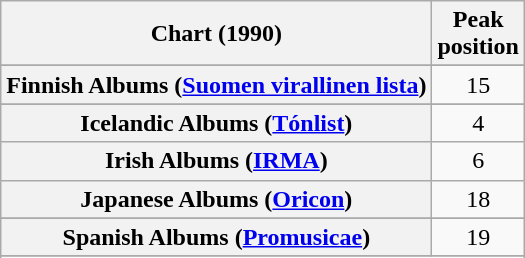<table class="wikitable sortable plainrowheaders">
<tr>
<th scope="col">Chart (1990)</th>
<th scope="col">Peak<br>position</th>
</tr>
<tr>
</tr>
<tr>
</tr>
<tr>
</tr>
<tr>
</tr>
<tr>
<th scope="row">Finnish Albums (<a href='#'>Suomen virallinen lista</a>)</th>
<td style="text-align:center;">15</td>
</tr>
<tr>
</tr>
<tr>
<th scope="row">Icelandic Albums (<a href='#'>Tónlist</a>)</th>
<td align="center">4</td>
</tr>
<tr>
<th scope="row">Irish Albums (<a href='#'>IRMA</a>)</th>
<td style="text-align:center;">6</td>
</tr>
<tr>
<th scope="row">Japanese Albums (<a href='#'>Oricon</a>)</th>
<td align="center">18</td>
</tr>
<tr>
</tr>
<tr>
<th scope="row">Spanish Albums (<a href='#'>Promusicae</a>)</th>
<td style="text-align:center;">19</td>
</tr>
<tr>
</tr>
<tr>
</tr>
<tr>
</tr>
</table>
